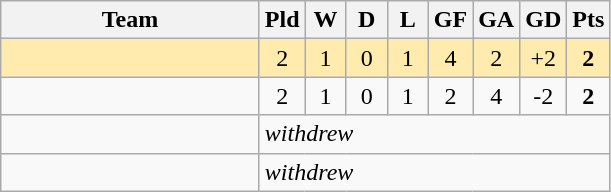<table class="wikitable" style="text-align:center">
<tr>
<th width=165>Team</th>
<th width=20>Pld</th>
<th width=20>W</th>
<th width=20>D</th>
<th width=20>L</th>
<th width=20>GF</th>
<th width=20>GA</th>
<th width=20>GD</th>
<th width=20>Pts</th>
</tr>
<tr bgcolor="#ffebad">
<td align="left"></td>
<td>2</td>
<td>1</td>
<td>0</td>
<td>1</td>
<td>4</td>
<td>2</td>
<td>+2</td>
<td><strong>2</strong></td>
</tr>
<tr>
<td align="left"></td>
<td>2</td>
<td>1</td>
<td>0</td>
<td>1</td>
<td>2</td>
<td>4</td>
<td>-2</td>
<td><strong>2</strong></td>
</tr>
<tr>
<td align="left"></td>
<td align="left" colspan="8"><em>withdrew</em></td>
</tr>
<tr>
<td align="left"></td>
<td align="left" colspan="8"><em>withdrew</em></td>
</tr>
</table>
